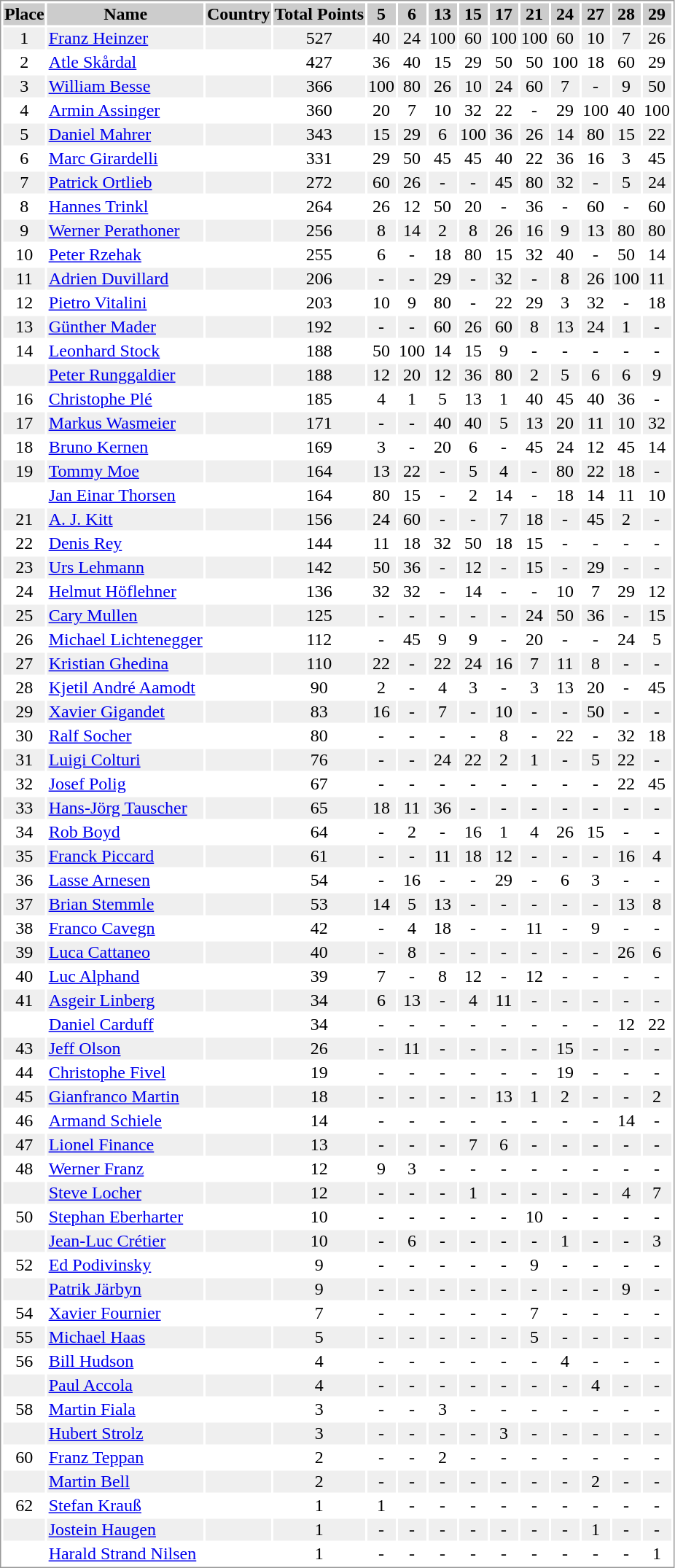<table border="0" style="border: 1px solid #999; background-color:#FFFFFF; text-align:center">
<tr align="center" bgcolor="#CCCCCC">
<th>Place</th>
<th>Name</th>
<th>Country</th>
<th>Total Points</th>
<th>5</th>
<th>6</th>
<th>13</th>
<th>15</th>
<th>17</th>
<th>21</th>
<th>24</th>
<th>27</th>
<th>28</th>
<th>29</th>
</tr>
<tr bgcolor="#EFEFEF">
<td>1</td>
<td align="left"><a href='#'>Franz Heinzer</a></td>
<td align="left"></td>
<td>527</td>
<td>40</td>
<td>24</td>
<td>100</td>
<td>60</td>
<td>100</td>
<td>100</td>
<td>60</td>
<td>10</td>
<td>7</td>
<td>26</td>
</tr>
<tr>
<td>2</td>
<td align="left"><a href='#'>Atle Skårdal</a></td>
<td align="left"></td>
<td>427</td>
<td>36</td>
<td>40</td>
<td>15</td>
<td>29</td>
<td>50</td>
<td>50</td>
<td>100</td>
<td>18</td>
<td>60</td>
<td>29</td>
</tr>
<tr bgcolor="#EFEFEF">
<td>3</td>
<td align="left"><a href='#'>William Besse</a></td>
<td align="left"></td>
<td>366</td>
<td>100</td>
<td>80</td>
<td>26</td>
<td>10</td>
<td>24</td>
<td>60</td>
<td>7</td>
<td>-</td>
<td>9</td>
<td>50</td>
</tr>
<tr>
<td>4</td>
<td align="left"><a href='#'>Armin Assinger</a></td>
<td align="left"></td>
<td>360</td>
<td>20</td>
<td>7</td>
<td>10</td>
<td>32</td>
<td>22</td>
<td>-</td>
<td>29</td>
<td>100</td>
<td>40</td>
<td>100</td>
</tr>
<tr bgcolor="#EFEFEF">
<td>5</td>
<td align="left"><a href='#'>Daniel Mahrer</a></td>
<td align="left"></td>
<td>343</td>
<td>15</td>
<td>29</td>
<td>6</td>
<td>100</td>
<td>36</td>
<td>26</td>
<td>14</td>
<td>80</td>
<td>15</td>
<td>22</td>
</tr>
<tr>
<td>6</td>
<td align="left"><a href='#'>Marc Girardelli</a></td>
<td align="left"></td>
<td>331</td>
<td>29</td>
<td>50</td>
<td>45</td>
<td>45</td>
<td>40</td>
<td>22</td>
<td>36</td>
<td>16</td>
<td>3</td>
<td>45</td>
</tr>
<tr bgcolor="#EFEFEF">
<td>7</td>
<td align="left"><a href='#'>Patrick Ortlieb</a></td>
<td align="left"></td>
<td>272</td>
<td>60</td>
<td>26</td>
<td>-</td>
<td>-</td>
<td>45</td>
<td>80</td>
<td>32</td>
<td>-</td>
<td>5</td>
<td>24</td>
</tr>
<tr>
<td>8</td>
<td align="left"><a href='#'>Hannes Trinkl</a></td>
<td align="left"></td>
<td>264</td>
<td>26</td>
<td>12</td>
<td>50</td>
<td>20</td>
<td>-</td>
<td>36</td>
<td>-</td>
<td>60</td>
<td>-</td>
<td>60</td>
</tr>
<tr bgcolor="#EFEFEF">
<td>9</td>
<td align="left"><a href='#'>Werner Perathoner</a></td>
<td align="left"></td>
<td>256</td>
<td>8</td>
<td>14</td>
<td>2</td>
<td>8</td>
<td>26</td>
<td>16</td>
<td>9</td>
<td>13</td>
<td>80</td>
<td>80</td>
</tr>
<tr>
<td>10</td>
<td align="left"><a href='#'>Peter Rzehak</a></td>
<td align="left"></td>
<td>255</td>
<td>6</td>
<td>-</td>
<td>18</td>
<td>80</td>
<td>15</td>
<td>32</td>
<td>40</td>
<td>-</td>
<td>50</td>
<td>14</td>
</tr>
<tr bgcolor="#EFEFEF">
<td>11</td>
<td align="left"><a href='#'>Adrien Duvillard</a></td>
<td align="left"></td>
<td>206</td>
<td>-</td>
<td>-</td>
<td>29</td>
<td>-</td>
<td>32</td>
<td>-</td>
<td>8</td>
<td>26</td>
<td>100</td>
<td>11</td>
</tr>
<tr>
<td>12</td>
<td align="left"><a href='#'>Pietro Vitalini</a></td>
<td align="left"></td>
<td>203</td>
<td>10</td>
<td>9</td>
<td>80</td>
<td>-</td>
<td>22</td>
<td>29</td>
<td>3</td>
<td>32</td>
<td>-</td>
<td>18</td>
</tr>
<tr bgcolor="#EFEFEF">
<td>13</td>
<td align="left"><a href='#'>Günther Mader</a></td>
<td align="left"></td>
<td>192</td>
<td>-</td>
<td>-</td>
<td>60</td>
<td>26</td>
<td>60</td>
<td>8</td>
<td>13</td>
<td>24</td>
<td>1</td>
<td>-</td>
</tr>
<tr>
<td>14</td>
<td align="left"><a href='#'>Leonhard Stock</a></td>
<td align="left"></td>
<td>188</td>
<td>50</td>
<td>100</td>
<td>14</td>
<td>15</td>
<td>9</td>
<td>-</td>
<td>-</td>
<td>-</td>
<td>-</td>
<td>-</td>
</tr>
<tr bgcolor="#EFEFEF">
<td></td>
<td align="left"><a href='#'>Peter Runggaldier</a></td>
<td align="left"></td>
<td>188</td>
<td>12</td>
<td>20</td>
<td>12</td>
<td>36</td>
<td>80</td>
<td>2</td>
<td>5</td>
<td>6</td>
<td>6</td>
<td>9</td>
</tr>
<tr>
<td>16</td>
<td align="left"><a href='#'>Christophe Plé</a></td>
<td align="left"></td>
<td>185</td>
<td>4</td>
<td>1</td>
<td>5</td>
<td>13</td>
<td>1</td>
<td>40</td>
<td>45</td>
<td>40</td>
<td>36</td>
<td>-</td>
</tr>
<tr bgcolor="#EFEFEF">
<td>17</td>
<td align="left"><a href='#'>Markus Wasmeier</a></td>
<td align="left"></td>
<td>171</td>
<td>-</td>
<td>-</td>
<td>40</td>
<td>40</td>
<td>5</td>
<td>13</td>
<td>20</td>
<td>11</td>
<td>10</td>
<td>32</td>
</tr>
<tr>
<td>18</td>
<td align="left"><a href='#'>Bruno Kernen</a></td>
<td align="left"></td>
<td>169</td>
<td>3</td>
<td>-</td>
<td>20</td>
<td>6</td>
<td>-</td>
<td>45</td>
<td>24</td>
<td>12</td>
<td>45</td>
<td>14</td>
</tr>
<tr bgcolor="#EFEFEF">
<td>19</td>
<td align="left"><a href='#'>Tommy Moe</a></td>
<td align="left"></td>
<td>164</td>
<td>13</td>
<td>22</td>
<td>-</td>
<td>5</td>
<td>4</td>
<td>-</td>
<td>80</td>
<td>22</td>
<td>18</td>
<td>-</td>
</tr>
<tr>
<td></td>
<td align="left"><a href='#'>Jan Einar Thorsen</a></td>
<td align="left"></td>
<td>164</td>
<td>80</td>
<td>15</td>
<td>-</td>
<td>2</td>
<td>14</td>
<td>-</td>
<td>18</td>
<td>14</td>
<td>11</td>
<td>10</td>
</tr>
<tr bgcolor="#EFEFEF">
<td>21</td>
<td align="left"><a href='#'>A. J. Kitt</a></td>
<td align="left"></td>
<td>156</td>
<td>24</td>
<td>60</td>
<td>-</td>
<td>-</td>
<td>7</td>
<td>18</td>
<td>-</td>
<td>45</td>
<td>2</td>
<td>-</td>
</tr>
<tr>
<td>22</td>
<td align="left"><a href='#'>Denis Rey</a></td>
<td align="left"></td>
<td>144</td>
<td>11</td>
<td>18</td>
<td>32</td>
<td>50</td>
<td>18</td>
<td>15</td>
<td>-</td>
<td>-</td>
<td>-</td>
<td>-</td>
</tr>
<tr bgcolor="#EFEFEF">
<td>23</td>
<td align="left"><a href='#'>Urs Lehmann</a></td>
<td align="left"></td>
<td>142</td>
<td>50</td>
<td>36</td>
<td>-</td>
<td>12</td>
<td>-</td>
<td>15</td>
<td>-</td>
<td>29</td>
<td>-</td>
<td>-</td>
</tr>
<tr>
<td>24</td>
<td align="left"><a href='#'>Helmut Höflehner</a></td>
<td align="left"></td>
<td>136</td>
<td>32</td>
<td>32</td>
<td>-</td>
<td>14</td>
<td>-</td>
<td>-</td>
<td>10</td>
<td>7</td>
<td>29</td>
<td>12</td>
</tr>
<tr bgcolor="#EFEFEF">
<td>25</td>
<td align="left"><a href='#'>Cary Mullen</a></td>
<td align="left"></td>
<td>125</td>
<td>-</td>
<td>-</td>
<td>-</td>
<td>-</td>
<td>-</td>
<td>24</td>
<td>50</td>
<td>36</td>
<td>-</td>
<td>15</td>
</tr>
<tr>
<td>26</td>
<td align="left"><a href='#'>Michael Lichtenegger</a></td>
<td align="left"></td>
<td>112</td>
<td>-</td>
<td>45</td>
<td>9</td>
<td>9</td>
<td>-</td>
<td>20</td>
<td>-</td>
<td>-</td>
<td>24</td>
<td>5</td>
</tr>
<tr bgcolor="#EFEFEF">
<td>27</td>
<td align="left"><a href='#'>Kristian Ghedina</a></td>
<td align="left"></td>
<td>110</td>
<td>22</td>
<td>-</td>
<td>22</td>
<td>24</td>
<td>16</td>
<td>7</td>
<td>11</td>
<td>8</td>
<td>-</td>
<td>-</td>
</tr>
<tr>
<td>28</td>
<td align="left"><a href='#'>Kjetil André Aamodt</a></td>
<td align="left"></td>
<td>90</td>
<td>2</td>
<td>-</td>
<td>4</td>
<td>3</td>
<td>-</td>
<td>3</td>
<td>13</td>
<td>20</td>
<td>-</td>
<td>45</td>
</tr>
<tr bgcolor="#EFEFEF">
<td>29</td>
<td align="left"><a href='#'>Xavier Gigandet</a></td>
<td align="left"></td>
<td>83</td>
<td>16</td>
<td>-</td>
<td>7</td>
<td>-</td>
<td>10</td>
<td>-</td>
<td>-</td>
<td>50</td>
<td>-</td>
<td>-</td>
</tr>
<tr>
<td>30</td>
<td align="left"><a href='#'>Ralf Socher</a></td>
<td align="left"></td>
<td>80</td>
<td>-</td>
<td>-</td>
<td>-</td>
<td>-</td>
<td>8</td>
<td>-</td>
<td>22</td>
<td>-</td>
<td>32</td>
<td>18</td>
</tr>
<tr bgcolor="#EFEFEF">
<td>31</td>
<td align="left"><a href='#'>Luigi Colturi</a></td>
<td align="left"></td>
<td>76</td>
<td>-</td>
<td>-</td>
<td>24</td>
<td>22</td>
<td>2</td>
<td>1</td>
<td>-</td>
<td>5</td>
<td>22</td>
<td>-</td>
</tr>
<tr>
<td>32</td>
<td align="left"><a href='#'>Josef Polig</a></td>
<td align="left"></td>
<td>67</td>
<td>-</td>
<td>-</td>
<td>-</td>
<td>-</td>
<td>-</td>
<td>-</td>
<td>-</td>
<td>-</td>
<td>22</td>
<td>45</td>
</tr>
<tr bgcolor="#EFEFEF">
<td>33</td>
<td align="left"><a href='#'>Hans-Jörg Tauscher</a></td>
<td align="left"></td>
<td>65</td>
<td>18</td>
<td>11</td>
<td>36</td>
<td>-</td>
<td>-</td>
<td>-</td>
<td>-</td>
<td>-</td>
<td>-</td>
<td>-</td>
</tr>
<tr>
<td>34</td>
<td align="left"><a href='#'>Rob Boyd</a></td>
<td align="left"></td>
<td>64</td>
<td>-</td>
<td>2</td>
<td>-</td>
<td>16</td>
<td>1</td>
<td>4</td>
<td>26</td>
<td>15</td>
<td>-</td>
<td>-</td>
</tr>
<tr bgcolor="#EFEFEF">
<td>35</td>
<td align="left"><a href='#'>Franck Piccard</a></td>
<td align="left"></td>
<td>61</td>
<td>-</td>
<td>-</td>
<td>11</td>
<td>18</td>
<td>12</td>
<td>-</td>
<td>-</td>
<td>-</td>
<td>16</td>
<td>4</td>
</tr>
<tr>
<td>36</td>
<td align="left"><a href='#'>Lasse Arnesen</a></td>
<td align="left"></td>
<td>54</td>
<td>-</td>
<td>16</td>
<td>-</td>
<td>-</td>
<td>29</td>
<td>-</td>
<td>6</td>
<td>3</td>
<td>-</td>
<td>-</td>
</tr>
<tr bgcolor="#EFEFEF">
<td>37</td>
<td align="left"><a href='#'>Brian Stemmle</a></td>
<td align="left"></td>
<td>53</td>
<td>14</td>
<td>5</td>
<td>13</td>
<td>-</td>
<td>-</td>
<td>-</td>
<td>-</td>
<td>-</td>
<td>13</td>
<td>8</td>
</tr>
<tr>
<td>38</td>
<td align="left"><a href='#'>Franco Cavegn</a></td>
<td align="left"></td>
<td>42</td>
<td>-</td>
<td>4</td>
<td>18</td>
<td>-</td>
<td>-</td>
<td>11</td>
<td>-</td>
<td>9</td>
<td>-</td>
<td>-</td>
</tr>
<tr bgcolor="#EFEFEF">
<td>39</td>
<td align="left"><a href='#'>Luca Cattaneo</a></td>
<td align="left"></td>
<td>40</td>
<td>-</td>
<td>8</td>
<td>-</td>
<td>-</td>
<td>-</td>
<td>-</td>
<td>-</td>
<td>-</td>
<td>26</td>
<td>6</td>
</tr>
<tr>
<td>40</td>
<td align="left"><a href='#'>Luc Alphand</a></td>
<td align="left"></td>
<td>39</td>
<td>7</td>
<td>-</td>
<td>8</td>
<td>12</td>
<td>-</td>
<td>12</td>
<td>-</td>
<td>-</td>
<td>-</td>
<td>-</td>
</tr>
<tr bgcolor="#EFEFEF">
<td>41</td>
<td align="left"><a href='#'>Asgeir Linberg</a></td>
<td align="left"></td>
<td>34</td>
<td>6</td>
<td>13</td>
<td>-</td>
<td>4</td>
<td>11</td>
<td>-</td>
<td>-</td>
<td>-</td>
<td>-</td>
<td>-</td>
</tr>
<tr>
<td></td>
<td align="left"><a href='#'>Daniel Carduff</a></td>
<td align="left"></td>
<td>34</td>
<td>-</td>
<td>-</td>
<td>-</td>
<td>-</td>
<td>-</td>
<td>-</td>
<td>-</td>
<td>-</td>
<td>12</td>
<td>22</td>
</tr>
<tr bgcolor="#EFEFEF">
<td>43</td>
<td align="left"><a href='#'>Jeff Olson</a></td>
<td align="left"></td>
<td>26</td>
<td>-</td>
<td>11</td>
<td>-</td>
<td>-</td>
<td>-</td>
<td>-</td>
<td>15</td>
<td>-</td>
<td>-</td>
<td>-</td>
</tr>
<tr>
<td>44</td>
<td align="left"><a href='#'>Christophe Fivel</a></td>
<td align="left"></td>
<td>19</td>
<td>-</td>
<td>-</td>
<td>-</td>
<td>-</td>
<td>-</td>
<td>-</td>
<td>19</td>
<td>-</td>
<td>-</td>
<td>-</td>
</tr>
<tr bgcolor="#EFEFEF">
<td>45</td>
<td align="left"><a href='#'>Gianfranco Martin</a></td>
<td align="left"></td>
<td>18</td>
<td>-</td>
<td>-</td>
<td>-</td>
<td>-</td>
<td>13</td>
<td>1</td>
<td>2</td>
<td>-</td>
<td>-</td>
<td>2</td>
</tr>
<tr>
<td>46</td>
<td align="left"><a href='#'>Armand Schiele</a></td>
<td align="left"></td>
<td>14</td>
<td>-</td>
<td>-</td>
<td>-</td>
<td>-</td>
<td>-</td>
<td>-</td>
<td>-</td>
<td>-</td>
<td>14</td>
<td>-</td>
</tr>
<tr bgcolor="#EFEFEF">
<td>47</td>
<td align="left"><a href='#'>Lionel Finance</a></td>
<td align="left"></td>
<td>13</td>
<td>-</td>
<td>-</td>
<td>-</td>
<td>7</td>
<td>6</td>
<td>-</td>
<td>-</td>
<td>-</td>
<td>-</td>
<td>-</td>
</tr>
<tr>
<td>48</td>
<td align="left"><a href='#'>Werner Franz</a></td>
<td align="left"></td>
<td>12</td>
<td>9</td>
<td>3</td>
<td>-</td>
<td>-</td>
<td>-</td>
<td>-</td>
<td>-</td>
<td>-</td>
<td>-</td>
<td>-</td>
</tr>
<tr bgcolor="#EFEFEF">
<td></td>
<td align="left"><a href='#'>Steve Locher</a></td>
<td align="left"></td>
<td>12</td>
<td>-</td>
<td>-</td>
<td>-</td>
<td>1</td>
<td>-</td>
<td>-</td>
<td>-</td>
<td>-</td>
<td>4</td>
<td>7</td>
</tr>
<tr>
<td>50</td>
<td align="left"><a href='#'>Stephan Eberharter</a></td>
<td align="left"></td>
<td>10</td>
<td>-</td>
<td>-</td>
<td>-</td>
<td>-</td>
<td>-</td>
<td>10</td>
<td>-</td>
<td>-</td>
<td>-</td>
<td>-</td>
</tr>
<tr bgcolor="#EFEFEF">
<td></td>
<td align="left"><a href='#'>Jean-Luc Crétier</a></td>
<td align="left"></td>
<td>10</td>
<td>-</td>
<td>6</td>
<td>-</td>
<td>-</td>
<td>-</td>
<td>-</td>
<td>1</td>
<td>-</td>
<td>-</td>
<td>3</td>
</tr>
<tr>
<td>52</td>
<td align="left"><a href='#'>Ed Podivinsky</a></td>
<td align="left"></td>
<td>9</td>
<td>-</td>
<td>-</td>
<td>-</td>
<td>-</td>
<td>-</td>
<td>9</td>
<td>-</td>
<td>-</td>
<td>-</td>
<td>-</td>
</tr>
<tr bgcolor="#EFEFEF">
<td></td>
<td align="left"><a href='#'>Patrik Järbyn</a></td>
<td align="left"></td>
<td>9</td>
<td>-</td>
<td>-</td>
<td>-</td>
<td>-</td>
<td>-</td>
<td>-</td>
<td>-</td>
<td>-</td>
<td>9</td>
<td>-</td>
</tr>
<tr>
<td>54</td>
<td align="left"><a href='#'>Xavier Fournier</a></td>
<td align="left"></td>
<td>7</td>
<td>-</td>
<td>-</td>
<td>-</td>
<td>-</td>
<td>-</td>
<td>7</td>
<td>-</td>
<td>-</td>
<td>-</td>
<td>-</td>
</tr>
<tr bgcolor="#EFEFEF">
<td>55</td>
<td align="left"><a href='#'>Michael Haas</a></td>
<td align="left"></td>
<td>5</td>
<td>-</td>
<td>-</td>
<td>-</td>
<td>-</td>
<td>-</td>
<td>5</td>
<td>-</td>
<td>-</td>
<td>-</td>
<td>-</td>
</tr>
<tr>
<td>56</td>
<td align="left"><a href='#'>Bill Hudson</a></td>
<td align="left"></td>
<td>4</td>
<td>-</td>
<td>-</td>
<td>-</td>
<td>-</td>
<td>-</td>
<td>-</td>
<td>4</td>
<td>-</td>
<td>-</td>
<td>-</td>
</tr>
<tr bgcolor="#EFEFEF">
<td></td>
<td align="left"><a href='#'>Paul Accola</a></td>
<td align="left"></td>
<td>4</td>
<td>-</td>
<td>-</td>
<td>-</td>
<td>-</td>
<td>-</td>
<td>-</td>
<td>-</td>
<td>4</td>
<td>-</td>
<td>-</td>
</tr>
<tr>
<td>58</td>
<td align="left"><a href='#'>Martin Fiala</a></td>
<td align="left"></td>
<td>3</td>
<td>-</td>
<td>-</td>
<td>3</td>
<td>-</td>
<td>-</td>
<td>-</td>
<td>-</td>
<td>-</td>
<td>-</td>
<td>-</td>
</tr>
<tr bgcolor="#EFEFEF">
<td></td>
<td align="left"><a href='#'>Hubert Strolz</a></td>
<td align="left"></td>
<td>3</td>
<td>-</td>
<td>-</td>
<td>-</td>
<td>-</td>
<td>3</td>
<td>-</td>
<td>-</td>
<td>-</td>
<td>-</td>
<td>-</td>
</tr>
<tr>
<td>60</td>
<td align="left"><a href='#'>Franz Teppan</a></td>
<td align="left"></td>
<td>2</td>
<td>-</td>
<td>-</td>
<td>2</td>
<td>-</td>
<td>-</td>
<td>-</td>
<td>-</td>
<td>-</td>
<td>-</td>
<td>-</td>
</tr>
<tr bgcolor="#EFEFEF">
<td></td>
<td align="left"><a href='#'>Martin Bell</a></td>
<td align="left"></td>
<td>2</td>
<td>-</td>
<td>-</td>
<td>-</td>
<td>-</td>
<td>-</td>
<td>-</td>
<td>-</td>
<td>2</td>
<td>-</td>
<td>-</td>
</tr>
<tr>
<td>62</td>
<td align="left"><a href='#'>Stefan Krauß</a></td>
<td align="left"></td>
<td>1</td>
<td>1</td>
<td>-</td>
<td>-</td>
<td>-</td>
<td>-</td>
<td>-</td>
<td>-</td>
<td>-</td>
<td>-</td>
<td>-</td>
</tr>
<tr bgcolor="#EFEFEF">
<td></td>
<td align="left"><a href='#'>Jostein Haugen</a></td>
<td align="left"></td>
<td>1</td>
<td>-</td>
<td>-</td>
<td>-</td>
<td>-</td>
<td>-</td>
<td>-</td>
<td>-</td>
<td>1</td>
<td>-</td>
<td>-</td>
</tr>
<tr>
<td></td>
<td align="left"><a href='#'>Harald Strand Nilsen</a></td>
<td align="left"></td>
<td>1</td>
<td>-</td>
<td>-</td>
<td>-</td>
<td>-</td>
<td>-</td>
<td>-</td>
<td>-</td>
<td>-</td>
<td>-</td>
<td>1</td>
</tr>
</table>
